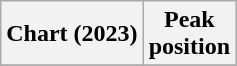<table class="wikitable plainrowheaders" style="text-align:center">
<tr>
<th>Chart (2023)</th>
<th>Peak<br>position</th>
</tr>
<tr>
</tr>
</table>
